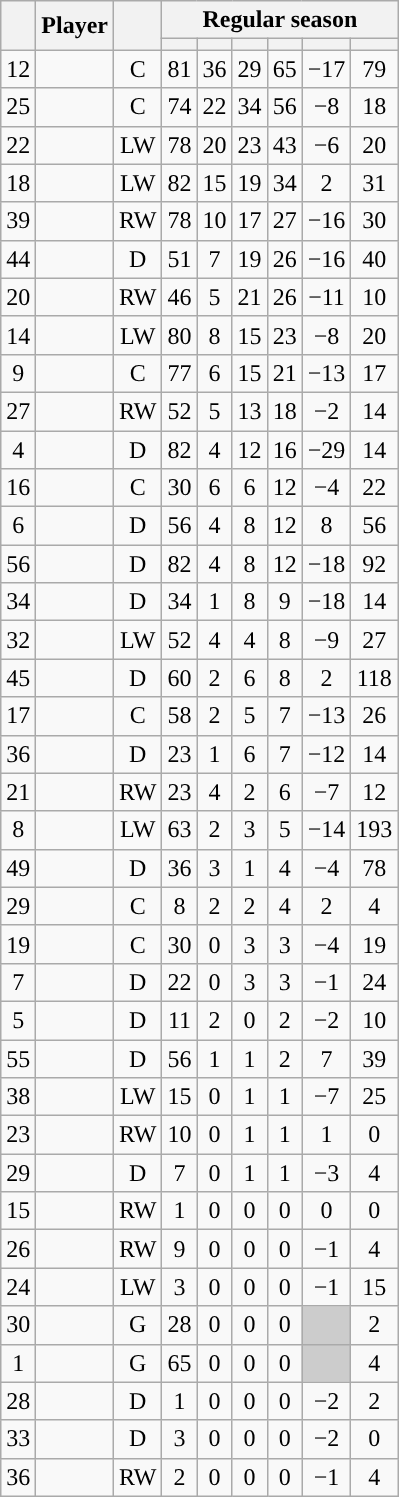<table class="wikitable sortable plainrowheaders" style="text-align:center;">
<tr>
<th scope="col" data-sort-type="number" rowspan="2"></th>
<th scope="col" rowspan="2">Player</th>
<th scope="col" rowspan="2"></th>
<th scope=colgroup colspan=6>Regular season</th>
</tr>
<tr>
<th scope="col" data-sort-type="number"></th>
<th scope="col" data-sort-type="number"></th>
<th scope="col" data-sort-type="number"></th>
<th scope="col" data-sort-type="number"></th>
<th scope="col" data-sort-type="number"></th>
<th scope="col" data-sort-type="number"></th>
</tr>
<tr>
<td scope="row">12</td>
<td align="left"></td>
<td>C</td>
<td>81</td>
<td>36</td>
<td>29</td>
<td>65</td>
<td>−17</td>
<td>79</td>
</tr>
<tr>
<td scope="row">25</td>
<td align="left"></td>
<td>C</td>
<td>74</td>
<td>22</td>
<td>34</td>
<td>56</td>
<td>−8</td>
<td>18</td>
</tr>
<tr>
<td scope="row">22</td>
<td align="left"></td>
<td>LW</td>
<td>78</td>
<td>20</td>
<td>23</td>
<td>43</td>
<td>−6</td>
<td>20</td>
</tr>
<tr>
<td scope="row">18</td>
<td align="left"></td>
<td>LW</td>
<td>82</td>
<td>15</td>
<td>19</td>
<td>34</td>
<td>2</td>
<td>31</td>
</tr>
<tr>
<td scope="row">39</td>
<td align="left"></td>
<td>RW</td>
<td>78</td>
<td>10</td>
<td>17</td>
<td>27</td>
<td>−16</td>
<td>30</td>
</tr>
<tr>
<td scope="row">44</td>
<td align="left"></td>
<td>D</td>
<td>51</td>
<td>7</td>
<td>19</td>
<td>26</td>
<td>−16</td>
<td>40</td>
</tr>
<tr>
<td scope="row">20</td>
<td align="left"></td>
<td>RW</td>
<td>46</td>
<td>5</td>
<td>21</td>
<td>26</td>
<td>−11</td>
<td>10</td>
</tr>
<tr>
<td scope="row">14</td>
<td align="left"></td>
<td>LW</td>
<td>80</td>
<td>8</td>
<td>15</td>
<td>23</td>
<td>−8</td>
<td>20</td>
</tr>
<tr>
<td scope="row">9</td>
<td align="left"></td>
<td>C</td>
<td>77</td>
<td>6</td>
<td>15</td>
<td>21</td>
<td>−13</td>
<td>17</td>
</tr>
<tr>
<td scope="row">27</td>
<td align="left"></td>
<td>RW</td>
<td>52</td>
<td>5</td>
<td>13</td>
<td>18</td>
<td>−2</td>
<td>14</td>
</tr>
<tr>
<td scope="row">4</td>
<td align="left"></td>
<td>D</td>
<td>82</td>
<td>4</td>
<td>12</td>
<td>16</td>
<td>−29</td>
<td>14</td>
</tr>
<tr>
<td scope="row">16</td>
<td align="left"></td>
<td>C</td>
<td>30</td>
<td>6</td>
<td>6</td>
<td>12</td>
<td>−4</td>
<td>22</td>
</tr>
<tr>
<td scope="row">6</td>
<td align="left"></td>
<td>D</td>
<td>56</td>
<td>4</td>
<td>8</td>
<td>12</td>
<td>8</td>
<td>56</td>
</tr>
<tr>
<td scope="row">56</td>
<td align="left"></td>
<td>D</td>
<td>82</td>
<td>4</td>
<td>8</td>
<td>12</td>
<td>−18</td>
<td>92</td>
</tr>
<tr>
<td scope="row">34</td>
<td align="left"></td>
<td>D</td>
<td>34</td>
<td>1</td>
<td>8</td>
<td>9</td>
<td>−18</td>
<td>14</td>
</tr>
<tr>
<td scope="row">32</td>
<td align="left"></td>
<td>LW</td>
<td>52</td>
<td>4</td>
<td>4</td>
<td>8</td>
<td>−9</td>
<td>27</td>
</tr>
<tr>
<td scope="row">45</td>
<td align="left"></td>
<td>D</td>
<td>60</td>
<td>2</td>
<td>6</td>
<td>8</td>
<td>2</td>
<td>118</td>
</tr>
<tr>
<td scope="row">17</td>
<td align="left"></td>
<td>C</td>
<td>58</td>
<td>2</td>
<td>5</td>
<td>7</td>
<td>−13</td>
<td>26</td>
</tr>
<tr>
<td scope="row">36</td>
<td align="left"></td>
<td>D</td>
<td>23</td>
<td>1</td>
<td>6</td>
<td>7</td>
<td>−12</td>
<td>14</td>
</tr>
<tr>
<td scope="row">21</td>
<td align="left"></td>
<td>RW</td>
<td>23</td>
<td>4</td>
<td>2</td>
<td>6</td>
<td>−7</td>
<td>12</td>
</tr>
<tr>
<td scope="row">8</td>
<td align="left"></td>
<td>LW</td>
<td>63</td>
<td>2</td>
<td>3</td>
<td>5</td>
<td>−14</td>
<td>193</td>
</tr>
<tr>
<td scope="row">49</td>
<td align="left"></td>
<td>D</td>
<td>36</td>
<td>3</td>
<td>1</td>
<td>4</td>
<td>−4</td>
<td>78</td>
</tr>
<tr>
<td scope="row">29</td>
<td align="left"></td>
<td>C</td>
<td>8</td>
<td>2</td>
<td>2</td>
<td>4</td>
<td>2</td>
<td>4</td>
</tr>
<tr>
<td scope="row">19</td>
<td align="left"></td>
<td>C</td>
<td>30</td>
<td>0</td>
<td>3</td>
<td>3</td>
<td>−4</td>
<td>19</td>
</tr>
<tr>
<td scope="row">7</td>
<td align="left"></td>
<td>D</td>
<td>22</td>
<td>0</td>
<td>3</td>
<td>3</td>
<td>−1</td>
<td>24</td>
</tr>
<tr>
<td scope="row">5</td>
<td align="left"></td>
<td>D</td>
<td>11</td>
<td>2</td>
<td>0</td>
<td>2</td>
<td>−2</td>
<td>10</td>
</tr>
<tr>
<td scope="row">55</td>
<td align="left"></td>
<td>D</td>
<td>56</td>
<td>1</td>
<td>1</td>
<td>2</td>
<td>7</td>
<td>39</td>
</tr>
<tr>
<td scope="row">38</td>
<td align="left"></td>
<td>LW</td>
<td>15</td>
<td>0</td>
<td>1</td>
<td>1</td>
<td>−7</td>
<td>25</td>
</tr>
<tr>
<td scope="row">23</td>
<td align="left"></td>
<td>RW</td>
<td>10</td>
<td>0</td>
<td>1</td>
<td>1</td>
<td>1</td>
<td>0</td>
</tr>
<tr>
<td scope="row">29</td>
<td align="left"></td>
<td>D</td>
<td>7</td>
<td>0</td>
<td>1</td>
<td>1</td>
<td>−3</td>
<td>4</td>
</tr>
<tr>
<td scope="row">15</td>
<td align="left"></td>
<td>RW</td>
<td>1</td>
<td>0</td>
<td>0</td>
<td>0</td>
<td>0</td>
<td>0</td>
</tr>
<tr>
<td scope="row">26</td>
<td align="left"></td>
<td>RW</td>
<td>9</td>
<td>0</td>
<td>0</td>
<td>0</td>
<td>−1</td>
<td>4</td>
</tr>
<tr>
<td scope="row">24</td>
<td align="left"></td>
<td>LW</td>
<td>3</td>
<td>0</td>
<td>0</td>
<td>0</td>
<td>−1</td>
<td>15</td>
</tr>
<tr>
<td scope="row">30</td>
<td align="left"></td>
<td>G</td>
<td>28</td>
<td>0</td>
<td>0</td>
<td>0</td>
<td style="background:#ccc"></td>
<td>2</td>
</tr>
<tr>
<td scope="row">1</td>
<td align="left"></td>
<td>G</td>
<td>65</td>
<td>0</td>
<td>0</td>
<td>0</td>
<td style="background:#ccc"></td>
<td>4</td>
</tr>
<tr>
<td scope="row">28</td>
<td align="left"></td>
<td>D</td>
<td>1</td>
<td>0</td>
<td>0</td>
<td>0</td>
<td>−2</td>
<td>2</td>
</tr>
<tr>
<td scope="row">33</td>
<td align="left"></td>
<td>D</td>
<td>3</td>
<td>0</td>
<td>0</td>
<td>0</td>
<td>−2</td>
<td>0</td>
</tr>
<tr>
<td scope="row">36</td>
<td align="left"></td>
<td>RW</td>
<td>2</td>
<td>0</td>
<td>0</td>
<td>0</td>
<td>−1</td>
<td>4</td>
</tr>
</table>
